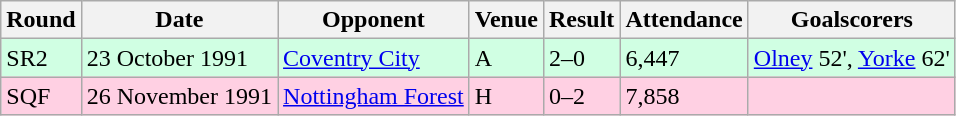<table class="wikitable">
<tr>
<th>Round</th>
<th>Date</th>
<th>Opponent</th>
<th>Venue</th>
<th>Result</th>
<th>Attendance</th>
<th>Goalscorers</th>
</tr>
<tr style="background-color: #d0ffe3;">
<td>SR2</td>
<td>23 October 1991</td>
<td><a href='#'>Coventry City</a></td>
<td>A</td>
<td>2–0</td>
<td>6,447</td>
<td><a href='#'>Olney</a> 52', <a href='#'>Yorke</a> 62'</td>
</tr>
<tr style="background-color: #ffd0e3;">
<td>SQF</td>
<td>26 November 1991</td>
<td><a href='#'>Nottingham Forest</a></td>
<td>H</td>
<td>0–2</td>
<td>7,858</td>
<td></td>
</tr>
</table>
